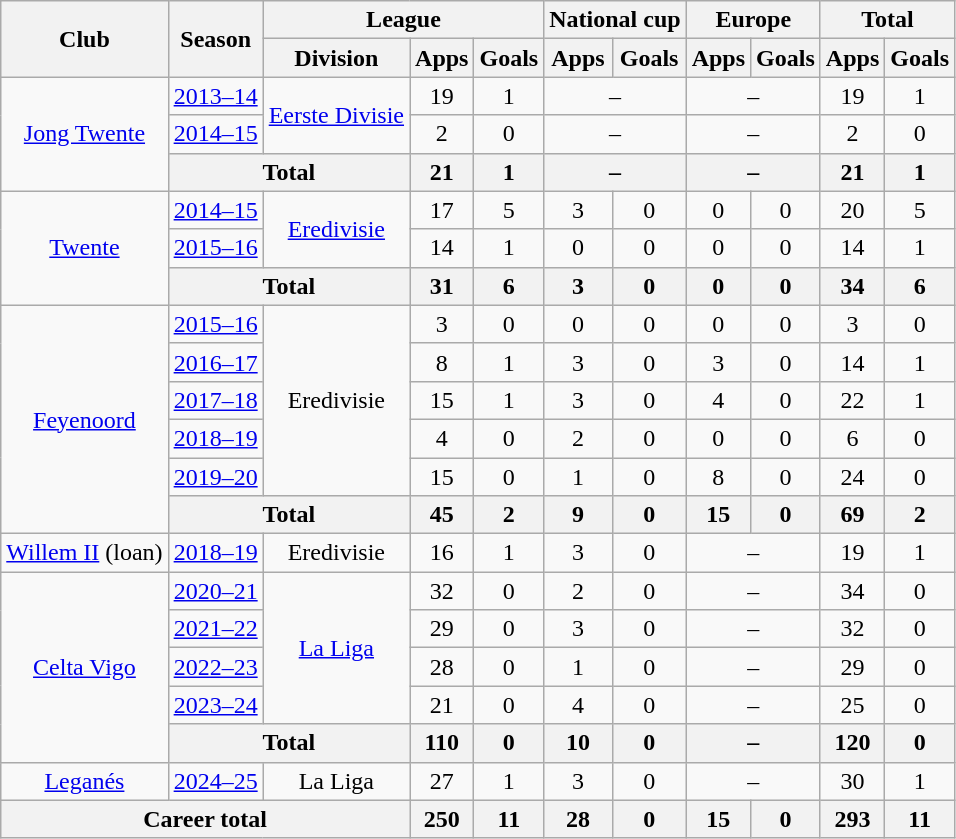<table class="wikitable" style="text-align:center">
<tr>
<th rowspan="2">Club</th>
<th rowspan="2">Season</th>
<th colspan="3">League</th>
<th colspan="2">National cup</th>
<th colspan="2">Europe</th>
<th colspan="2">Total</th>
</tr>
<tr>
<th>Division</th>
<th>Apps</th>
<th>Goals</th>
<th>Apps</th>
<th>Goals</th>
<th>Apps</th>
<th>Goals</th>
<th>Apps</th>
<th>Goals</th>
</tr>
<tr>
<td rowspan="3"><a href='#'>Jong Twente</a></td>
<td><a href='#'>2013–14</a></td>
<td rowspan="2"><a href='#'>Eerste Divisie</a></td>
<td>19</td>
<td>1</td>
<td colspan="2">–</td>
<td colspan="2">–</td>
<td>19</td>
<td>1</td>
</tr>
<tr>
<td><a href='#'>2014–15</a></td>
<td>2</td>
<td>0</td>
<td colspan="2">–</td>
<td colspan="2">–</td>
<td>2</td>
<td>0</td>
</tr>
<tr>
<th colspan="2">Total</th>
<th>21</th>
<th>1</th>
<th colspan="2">–</th>
<th colspan="2">–</th>
<th>21</th>
<th>1</th>
</tr>
<tr>
<td rowspan="3"><a href='#'>Twente</a></td>
<td><a href='#'>2014–15</a></td>
<td rowspan="2"><a href='#'>Eredivisie</a></td>
<td>17</td>
<td>5</td>
<td>3</td>
<td>0</td>
<td>0</td>
<td>0</td>
<td>20</td>
<td>5</td>
</tr>
<tr>
<td><a href='#'>2015–16</a></td>
<td>14</td>
<td>1</td>
<td>0</td>
<td>0</td>
<td>0</td>
<td>0</td>
<td>14</td>
<td>1</td>
</tr>
<tr>
<th colspan="2">Total</th>
<th>31</th>
<th>6</th>
<th>3</th>
<th>0</th>
<th>0</th>
<th>0</th>
<th>34</th>
<th>6</th>
</tr>
<tr>
<td rowspan="6"><a href='#'>Feyenoord</a></td>
<td><a href='#'>2015–16</a></td>
<td rowspan="5">Eredivisie</td>
<td>3</td>
<td>0</td>
<td>0</td>
<td>0</td>
<td>0</td>
<td>0</td>
<td>3</td>
<td>0</td>
</tr>
<tr>
<td><a href='#'>2016–17</a></td>
<td>8</td>
<td>1</td>
<td>3</td>
<td>0</td>
<td>3</td>
<td>0</td>
<td>14</td>
<td>1</td>
</tr>
<tr>
<td><a href='#'>2017–18</a></td>
<td>15</td>
<td>1</td>
<td>3</td>
<td>0</td>
<td>4</td>
<td>0</td>
<td>22</td>
<td>1</td>
</tr>
<tr>
<td><a href='#'>2018–19</a></td>
<td>4</td>
<td>0</td>
<td>2</td>
<td>0</td>
<td>0</td>
<td>0</td>
<td>6</td>
<td>0</td>
</tr>
<tr>
<td><a href='#'>2019–20</a></td>
<td>15</td>
<td>0</td>
<td>1</td>
<td>0</td>
<td>8</td>
<td>0</td>
<td>24</td>
<td>0</td>
</tr>
<tr>
<th colspan="2">Total</th>
<th>45</th>
<th>2</th>
<th>9</th>
<th>0</th>
<th>15</th>
<th>0</th>
<th>69</th>
<th>2</th>
</tr>
<tr>
<td><a href='#'>Willem II</a> (loan)</td>
<td><a href='#'>2018–19</a></td>
<td>Eredivisie</td>
<td>16</td>
<td>1</td>
<td>3</td>
<td>0</td>
<td colspan="2">–</td>
<td>19</td>
<td>1</td>
</tr>
<tr>
<td rowspan="5"><a href='#'>Celta Vigo</a></td>
<td><a href='#'>2020–21</a></td>
<td rowspan="4"><a href='#'>La Liga</a></td>
<td>32</td>
<td>0</td>
<td>2</td>
<td>0</td>
<td colspan="2">–</td>
<td>34</td>
<td>0</td>
</tr>
<tr>
<td><a href='#'>2021–22</a></td>
<td>29</td>
<td>0</td>
<td>3</td>
<td>0</td>
<td colspan="2">–</td>
<td>32</td>
<td>0</td>
</tr>
<tr>
<td><a href='#'>2022–23</a></td>
<td>28</td>
<td>0</td>
<td>1</td>
<td>0</td>
<td colspan="2">–</td>
<td>29</td>
<td>0</td>
</tr>
<tr>
<td><a href='#'>2023–24</a></td>
<td>21</td>
<td>0</td>
<td>4</td>
<td>0</td>
<td colspan="2">–</td>
<td>25</td>
<td>0</td>
</tr>
<tr>
<th colspan="2">Total</th>
<th>110</th>
<th>0</th>
<th>10</th>
<th>0</th>
<th colspan="2">–</th>
<th>120</th>
<th>0</th>
</tr>
<tr>
<td><a href='#'>Leganés</a></td>
<td><a href='#'>2024–25</a></td>
<td>La Liga</td>
<td>27</td>
<td>1</td>
<td>3</td>
<td>0</td>
<td colspan="2">–</td>
<td>30</td>
<td>1</td>
</tr>
<tr>
<th colspan="3">Career total</th>
<th>250</th>
<th>11</th>
<th>28</th>
<th>0</th>
<th>15</th>
<th>0</th>
<th>293</th>
<th>11</th>
</tr>
</table>
